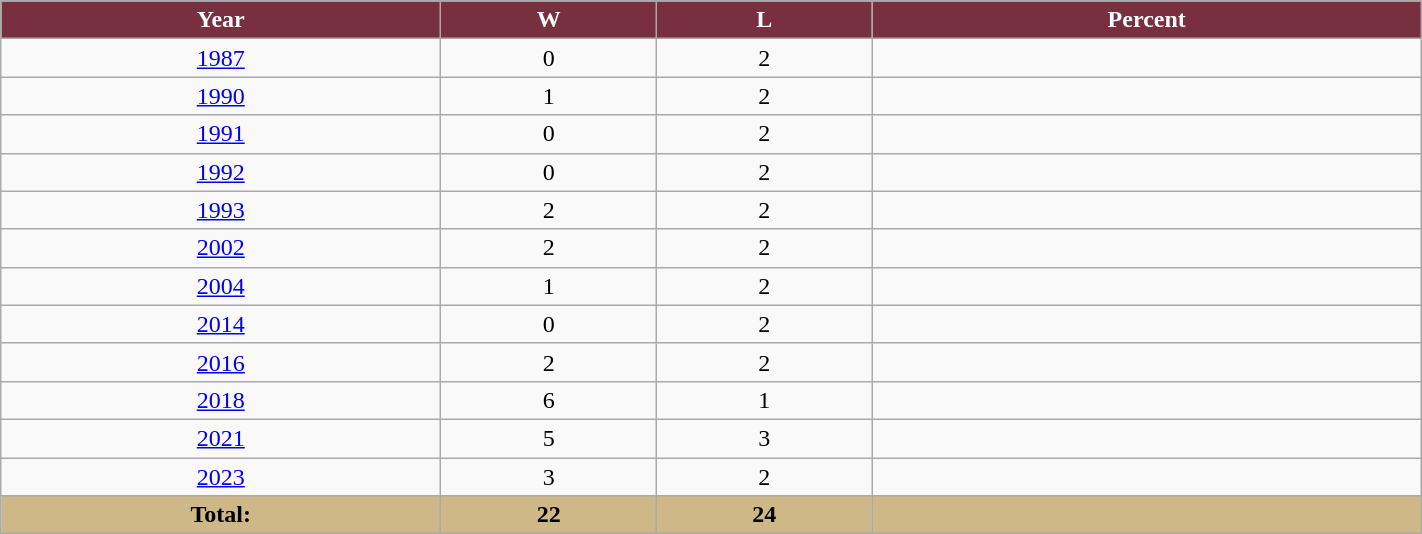<table class="wikitable" style="width:75%;" style="border-collapse: collapse;">
<tr>
<th style="background:#782F40; color:white;">Year</th>
<th style="background:#782F40; color:white;">W</th>
<th style="background:#782F40; color:white;">L</th>
<th style="background:#782F40; color:white;">Percent</th>
</tr>
<tr style="text-align:center;">
<td><a href='#'>1987</a></td>
<td>0</td>
<td>2</td>
<td></td>
</tr>
<tr style="text-align:center;">
<td><a href='#'>1990</a></td>
<td>1</td>
<td>2</td>
<td></td>
</tr>
<tr style="text-align:center;">
<td><a href='#'>1991</a></td>
<td>0</td>
<td>2</td>
<td></td>
</tr>
<tr style="text-align:center;">
<td><a href='#'>1992</a></td>
<td>0</td>
<td>2</td>
<td></td>
</tr>
<tr style="text-align:center;">
<td><a href='#'>1993</a></td>
<td>2</td>
<td>2</td>
<td></td>
</tr>
<tr style="text-align:center;">
<td><a href='#'>2002</a></td>
<td>2</td>
<td>2</td>
<td></td>
</tr>
<tr style="text-align:center;">
<td><a href='#'>2004</a></td>
<td>1</td>
<td>2</td>
<td></td>
</tr>
<tr style="text-align:center;">
<td><a href='#'>2014</a></td>
<td>0</td>
<td>2</td>
<td></td>
</tr>
<tr style="text-align:center;">
<td><a href='#'>2016</a></td>
<td>2</td>
<td>2</td>
<td></td>
</tr>
<tr style="text-align:center;">
<td><a href='#'>2018</a></td>
<td>6</td>
<td>1</td>
<td></td>
</tr>
<tr style="text-align:center;">
<td><a href='#'>2021</a></td>
<td>5</td>
<td>3</td>
<td></td>
</tr>
<tr style="text-align:center;">
<td><a href='#'>2023</a></td>
<td>3</td>
<td>2</td>
<td></td>
</tr>
<tr style="text-align:center;" class="sortbottom">
<th style="background:#CEB888; color:black;">Total:</th>
<th style="background:#CEB888; color:black;">22</th>
<th style="background:#CEB888; color:black;">24</th>
<th style="background:#CEB888; color:black;"></th>
</tr>
</table>
